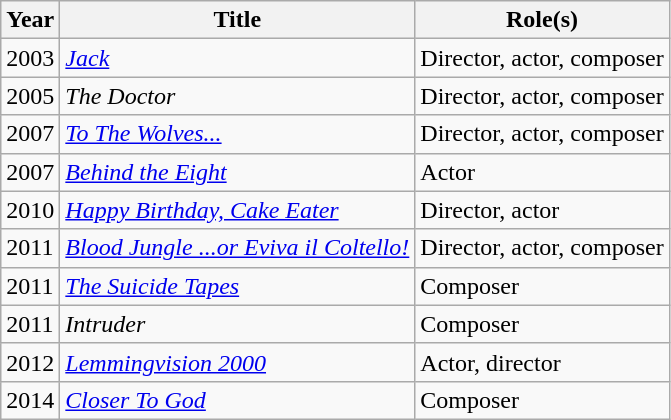<table class="wikitable">
<tr>
<th>Year</th>
<th>Title</th>
<th>Role(s)</th>
</tr>
<tr>
<td>2003</td>
<td><em><a href='#'>Jack</a></em></td>
<td>Director, actor, composer</td>
</tr>
<tr>
<td>2005</td>
<td><em> The Doctor</em></td>
<td>Director, actor, composer</td>
</tr>
<tr>
<td>2007</td>
<td><em><a href='#'>To The Wolves...</a></em></td>
<td>Director, actor, composer</td>
</tr>
<tr>
<td>2007</td>
<td><em><a href='#'>Behind the Eight</a></em></td>
<td>Actor</td>
</tr>
<tr>
<td>2010</td>
<td><em><a href='#'>Happy Birthday, Cake Eater</a></em></td>
<td>Director, actor</td>
</tr>
<tr>
<td>2011</td>
<td><em><a href='#'>Blood Jungle ...or Eviva il Coltello!</a></em></td>
<td>Director, actor, composer</td>
</tr>
<tr>
<td>2011</td>
<td><em><a href='#'>The Suicide Tapes</a></em></td>
<td>Composer</td>
</tr>
<tr>
<td>2011</td>
<td><em>Intruder</em></td>
<td>Composer</td>
</tr>
<tr>
<td>2012</td>
<td><em><a href='#'>Lemmingvision 2000</a></em></td>
<td>Actor, director</td>
</tr>
<tr>
<td>2014</td>
<td><em><a href='#'>Closer To God</a></em></td>
<td>Composer</td>
</tr>
</table>
